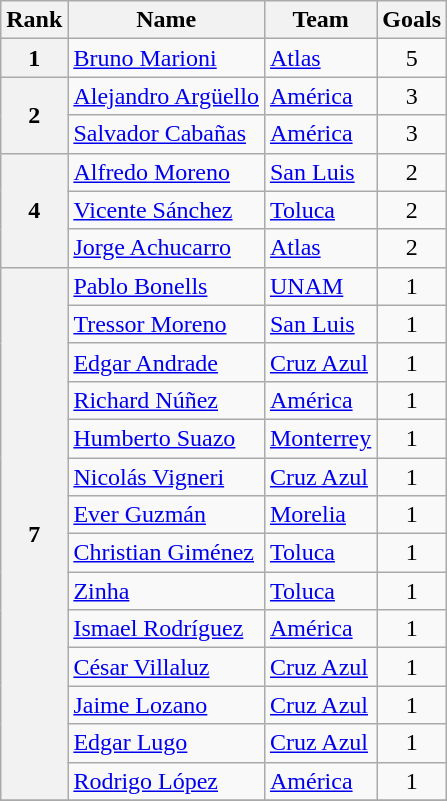<table class="wikitable">
<tr>
<th>Rank</th>
<th>Name</th>
<th>Team</th>
<th>Goals</th>
</tr>
<tr>
<th>1</th>
<td> <a href='#'>Bruno Marioni</a></td>
<td><a href='#'>Atlas</a></td>
<td align=center>5</td>
</tr>
<tr>
<th rowspan=2>2</th>
<td> <a href='#'>Alejandro Argüello</a></td>
<td><a href='#'>América</a></td>
<td align=center>3</td>
</tr>
<tr>
<td> <a href='#'>Salvador Cabañas</a></td>
<td><a href='#'>América</a></td>
<td align=center>3</td>
</tr>
<tr>
<th rowspan=3>4</th>
<td> <a href='#'>Alfredo Moreno</a></td>
<td><a href='#'>San Luis</a></td>
<td align=center>2</td>
</tr>
<tr>
<td> <a href='#'>Vicente Sánchez</a></td>
<td><a href='#'>Toluca</a></td>
<td align=center>2</td>
</tr>
<tr>
<td> <a href='#'>Jorge Achucarro</a></td>
<td><a href='#'>Atlas</a></td>
<td align=center>2</td>
</tr>
<tr>
<th rowspan=14>7</th>
<td> <a href='#'>Pablo Bonells</a></td>
<td><a href='#'>UNAM</a></td>
<td align=center>1</td>
</tr>
<tr>
<td> <a href='#'>Tressor Moreno</a></td>
<td><a href='#'>San Luis</a></td>
<td align=center>1</td>
</tr>
<tr>
<td> <a href='#'>Edgar Andrade</a></td>
<td><a href='#'>Cruz Azul</a></td>
<td align=center>1</td>
</tr>
<tr>
<td> <a href='#'>Richard Núñez</a></td>
<td><a href='#'>América</a></td>
<td align=center>1</td>
</tr>
<tr>
<td> <a href='#'>Humberto Suazo</a></td>
<td><a href='#'>Monterrey</a></td>
<td align=center>1</td>
</tr>
<tr>
<td> <a href='#'>Nicolás Vigneri</a></td>
<td><a href='#'>Cruz Azul</a></td>
<td align=center>1</td>
</tr>
<tr>
<td> <a href='#'>Ever Guzmán</a></td>
<td><a href='#'>Morelia</a></td>
<td align=center>1</td>
</tr>
<tr>
<td> <a href='#'>Christian Giménez</a></td>
<td><a href='#'>Toluca</a></td>
<td align=center>1</td>
</tr>
<tr>
<td> <a href='#'>Zinha</a></td>
<td><a href='#'>Toluca</a></td>
<td align=center>1</td>
</tr>
<tr>
<td> <a href='#'>Ismael Rodríguez</a></td>
<td><a href='#'>América</a></td>
<td align=center>1</td>
</tr>
<tr>
<td> <a href='#'>César Villaluz</a></td>
<td><a href='#'>Cruz Azul</a></td>
<td align=center>1</td>
</tr>
<tr>
<td> <a href='#'>Jaime Lozano</a></td>
<td><a href='#'>Cruz Azul</a></td>
<td align=center>1</td>
</tr>
<tr>
<td> <a href='#'>Edgar Lugo</a></td>
<td><a href='#'>Cruz Azul</a></td>
<td align=center>1</td>
</tr>
<tr>
<td> <a href='#'>Rodrigo López</a></td>
<td><a href='#'>América</a></td>
<td align=center>1</td>
</tr>
<tr>
</tr>
</table>
